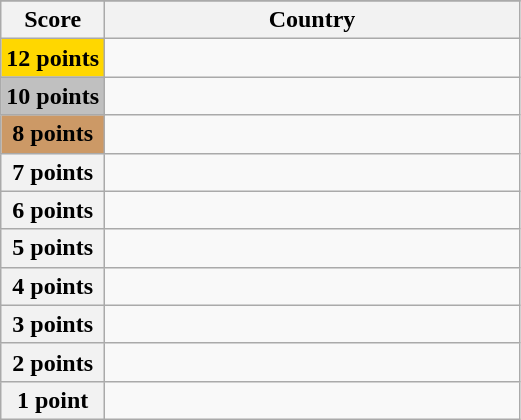<table class="wikitable">
<tr>
</tr>
<tr>
<th scope="col" width="20%">Score</th>
<th scope="col">Country</th>
</tr>
<tr>
<th scope="row" style="background:gold">12 points</th>
<td></td>
</tr>
<tr>
<th scope="row" style="background:silver">10 points</th>
<td></td>
</tr>
<tr>
<th scope="row" style="background:#CC9966">8 points</th>
<td></td>
</tr>
<tr>
<th scope="row">7 points</th>
<td></td>
</tr>
<tr>
<th scope="row">6 points</th>
<td></td>
</tr>
<tr>
<th scope="row">5 points</th>
<td></td>
</tr>
<tr>
<th scope="row">4 points</th>
<td></td>
</tr>
<tr>
<th scope="row">3 points</th>
<td></td>
</tr>
<tr>
<th scope="row">2 points</th>
<td></td>
</tr>
<tr>
<th scope="row">1 point</th>
<td></td>
</tr>
</table>
